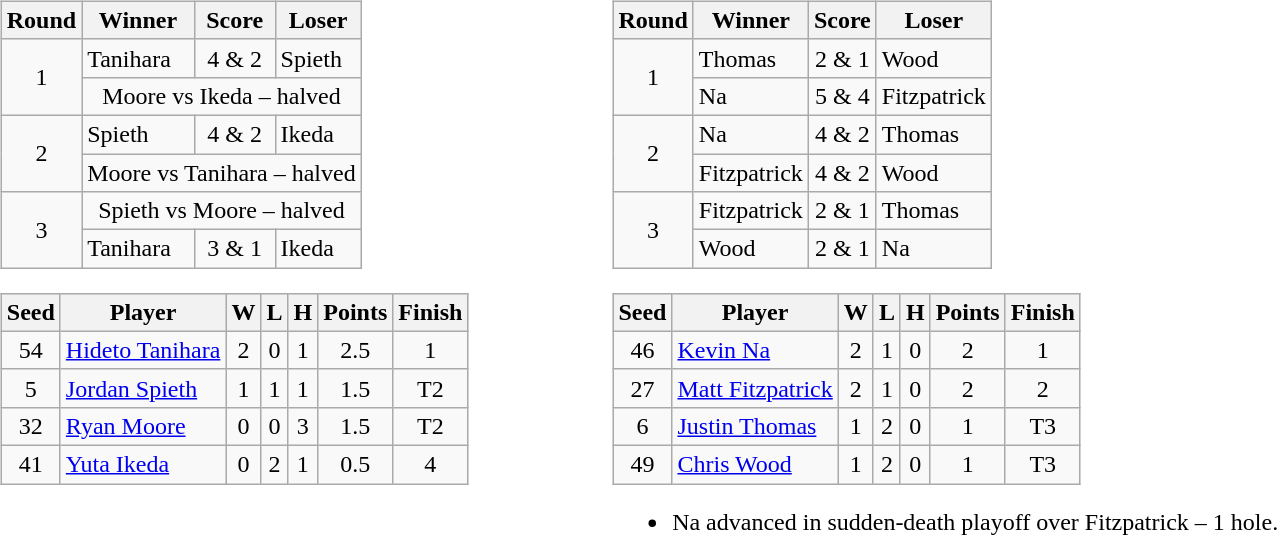<table style="width: 60em">
<tr>
<td valign=top><br><table class="wikitable">
<tr>
<th>Round</th>
<th>Winner</th>
<th>Score</th>
<th>Loser</th>
</tr>
<tr>
<td align=center rowspan=2>1</td>
<td>Tanihara</td>
<td align=center>4 & 2</td>
<td>Spieth</td>
</tr>
<tr>
<td colspan=3 align=center>Moore vs Ikeda – halved</td>
</tr>
<tr>
<td align=center rowspan=2>2</td>
<td>Spieth</td>
<td align=center>4 & 2</td>
<td>Ikeda</td>
</tr>
<tr>
<td colspan=3 align=center>Moore vs Tanihara – halved</td>
</tr>
<tr>
<td align=center rowspan=2>3</td>
<td colspan=3 align=center>Spieth vs Moore – halved</td>
</tr>
<tr>
<td>Tanihara</td>
<td align=center>3 & 1</td>
<td>Ikeda</td>
</tr>
</table>
<table class="wikitable" style="text-align:center">
<tr>
<th>Seed</th>
<th>Player</th>
<th>W</th>
<th>L</th>
<th>H</th>
<th>Points</th>
<th>Finish</th>
</tr>
<tr>
<td>54</td>
<td align=left> <a href='#'>Hideto Tanihara</a></td>
<td>2</td>
<td>0</td>
<td>1</td>
<td>2.5</td>
<td>1</td>
</tr>
<tr>
<td>5</td>
<td align=left> <a href='#'>Jordan Spieth</a></td>
<td>1</td>
<td>1</td>
<td>1</td>
<td>1.5</td>
<td>T2</td>
</tr>
<tr>
<td>32</td>
<td align=left> <a href='#'>Ryan Moore</a></td>
<td>0</td>
<td>0</td>
<td>3</td>
<td>1.5</td>
<td>T2</td>
</tr>
<tr>
<td>41</td>
<td align=left> <a href='#'>Yuta Ikeda</a></td>
<td>0</td>
<td>2</td>
<td>1</td>
<td>0.5</td>
<td>4</td>
</tr>
</table>
</td>
<td valign=top><br><table class="wikitable">
<tr>
<th>Round</th>
<th>Winner</th>
<th>Score</th>
<th>Loser</th>
</tr>
<tr>
<td align=center rowspan=2>1</td>
<td>Thomas</td>
<td align=center>2 & 1</td>
<td>Wood</td>
</tr>
<tr>
<td>Na</td>
<td align=center>5 & 4</td>
<td>Fitzpatrick</td>
</tr>
<tr>
<td align=center rowspan=2>2</td>
<td>Na</td>
<td align=center>4 & 2</td>
<td>Thomas</td>
</tr>
<tr>
<td>Fitzpatrick</td>
<td align=center>4 & 2</td>
<td>Wood</td>
</tr>
<tr>
<td align=center rowspan=2>3</td>
<td>Fitzpatrick</td>
<td align=center>2 & 1</td>
<td>Thomas</td>
</tr>
<tr>
<td>Wood</td>
<td align=center>2 & 1</td>
<td>Na</td>
</tr>
</table>
<table class="wikitable" style="text-align:center">
<tr>
<th>Seed</th>
<th>Player</th>
<th>W</th>
<th>L</th>
<th>H</th>
<th>Points</th>
<th>Finish</th>
</tr>
<tr>
<td>46</td>
<td align=left> <a href='#'>Kevin Na</a></td>
<td>2</td>
<td>1</td>
<td>0</td>
<td>2</td>
<td>1</td>
</tr>
<tr>
<td>27</td>
<td align=left> <a href='#'>Matt Fitzpatrick</a></td>
<td>2</td>
<td>1</td>
<td>0</td>
<td>2</td>
<td>2</td>
</tr>
<tr>
<td>6</td>
<td align=left> <a href='#'>Justin Thomas</a></td>
<td>1</td>
<td>2</td>
<td>0</td>
<td>1</td>
<td>T3</td>
</tr>
<tr>
<td>49</td>
<td align=left> <a href='#'>Chris Wood</a></td>
<td>1</td>
<td>2</td>
<td>0</td>
<td>1</td>
<td>T3</td>
</tr>
</table>
<ul><li>Na advanced in sudden-death playoff over Fitzpatrick – 1 hole.</li></ul></td>
</tr>
</table>
